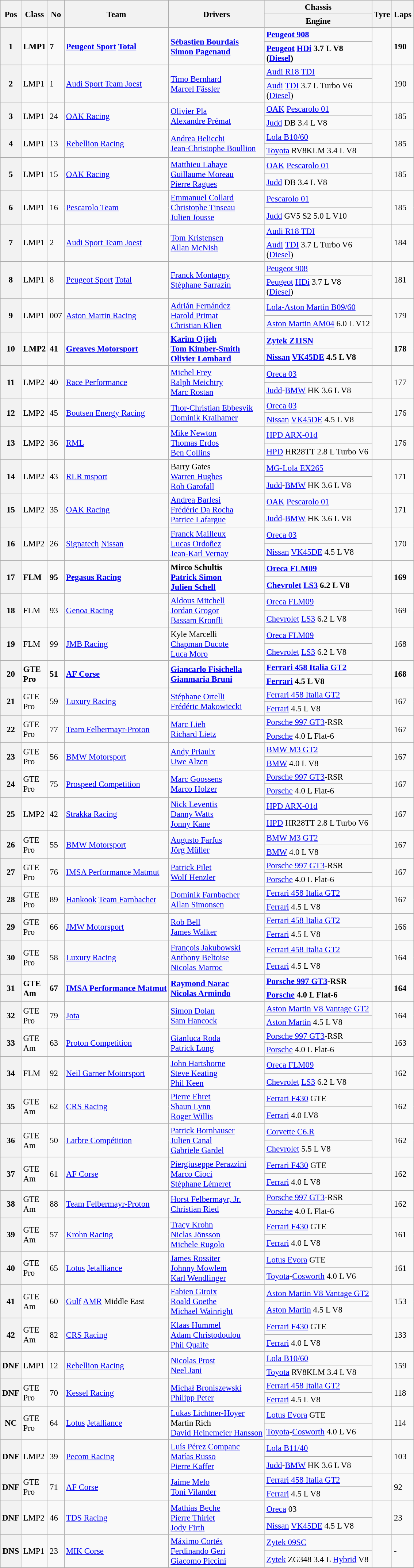<table class="wikitable" style="font-size: 95%;">
<tr>
<th rowspan=2>Pos</th>
<th rowspan=2>Class</th>
<th rowspan=2>No</th>
<th rowspan=2>Team</th>
<th rowspan=2>Drivers</th>
<th>Chassis</th>
<th rowspan=2>Tyre</th>
<th rowspan=2>Laps</th>
</tr>
<tr>
<th>Engine</th>
</tr>
<tr style="font-weight:bold">
<th rowspan=2>1</th>
<td rowspan=2>LMP1</td>
<td rowspan=2>7</td>
<td rowspan=2> <a href='#'>Peugeot Sport</a> <a href='#'>Total</a></td>
<td rowspan=2> <a href='#'>Sébastien Bourdais</a><br> <a href='#'>Simon Pagenaud</a></td>
<td><a href='#'>Peugeot 908</a></td>
<td rowspan=2></td>
<td rowspan=2>190</td>
</tr>
<tr style="font-weight:bold">
<td><a href='#'>Peugeot</a> <a href='#'>HDi</a> 3.7 L V8<br>(<a href='#'>Diesel</a>)</td>
</tr>
<tr>
<th rowspan=2>2</th>
<td rowspan=2>LMP1</td>
<td rowspan=2>1</td>
<td rowspan=2> <a href='#'>Audi Sport Team Joest</a></td>
<td rowspan=2> <a href='#'>Timo Bernhard</a><br> <a href='#'>Marcel Fässler</a></td>
<td><a href='#'>Audi R18 TDI</a></td>
<td rowspan=2></td>
<td rowspan=2>190</td>
</tr>
<tr>
<td><a href='#'>Audi</a> <a href='#'>TDI</a> 3.7 L Turbo V6<br>(<a href='#'>Diesel</a>)</td>
</tr>
<tr>
<th rowspan=2>3</th>
<td rowspan=2>LMP1</td>
<td rowspan=2>24</td>
<td rowspan=2> <a href='#'>OAK Racing</a></td>
<td rowspan=2> <a href='#'>Olivier Pla</a><br> <a href='#'>Alexandre Prémat</a></td>
<td><a href='#'>OAK</a> <a href='#'>Pescarolo 01</a></td>
<td rowspan=2></td>
<td rowspan=2>185</td>
</tr>
<tr>
<td><a href='#'>Judd</a> DB 3.4 L V8</td>
</tr>
<tr>
<th rowspan=2>4</th>
<td rowspan=2>LMP1</td>
<td rowspan=2>13</td>
<td rowspan=2> <a href='#'>Rebellion Racing</a></td>
<td rowspan=2> <a href='#'>Andrea Belicchi</a><br> <a href='#'>Jean-Christophe Boullion</a></td>
<td><a href='#'>Lola B10/60</a></td>
<td rowspan=2></td>
<td rowspan=2>185</td>
</tr>
<tr>
<td><a href='#'>Toyota</a> RV8KLM 3.4 L V8</td>
</tr>
<tr>
<th rowspan=2>5</th>
<td rowspan=2>LMP1</td>
<td rowspan=2>15</td>
<td rowspan=2> <a href='#'>OAK Racing</a></td>
<td rowspan=2> <a href='#'>Matthieu Lahaye</a><br> <a href='#'>Guillaume Moreau</a><br> <a href='#'>Pierre Ragues</a></td>
<td><a href='#'>OAK</a> <a href='#'>Pescarolo 01</a></td>
<td rowspan=2></td>
<td rowspan=2>185</td>
</tr>
<tr>
<td><a href='#'>Judd</a> DB 3.4 L V8</td>
</tr>
<tr>
<th rowspan=2>6</th>
<td rowspan=2>LMP1</td>
<td rowspan=2>16</td>
<td rowspan=2> <a href='#'>Pescarolo Team</a></td>
<td rowspan=2> <a href='#'>Emmanuel Collard</a><br> <a href='#'>Christophe Tinseau</a><br> <a href='#'>Julien Jousse</a></td>
<td><a href='#'>Pescarolo 01</a></td>
<td rowspan=2></td>
<td rowspan=2>185</td>
</tr>
<tr>
<td><a href='#'>Judd</a> GV5 S2 5.0 L V10</td>
</tr>
<tr>
<th rowspan=2>7</th>
<td rowspan=2>LMP1</td>
<td rowspan=2>2</td>
<td rowspan=2> <a href='#'>Audi Sport Team Joest</a></td>
<td rowspan=2> <a href='#'>Tom Kristensen</a><br> <a href='#'>Allan McNish</a></td>
<td><a href='#'>Audi R18 TDI</a></td>
<td rowspan=2></td>
<td rowspan=2>184</td>
</tr>
<tr>
<td><a href='#'>Audi</a> <a href='#'>TDI</a> 3.7 L Turbo V6<br>(<a href='#'>Diesel</a>)</td>
</tr>
<tr>
<th rowspan=2>8</th>
<td rowspan=2>LMP1</td>
<td rowspan=2>8</td>
<td rowspan=2> <a href='#'>Peugeot Sport</a> <a href='#'>Total</a></td>
<td rowspan=2> <a href='#'>Franck Montagny</a><br> <a href='#'>Stéphane Sarrazin</a></td>
<td><a href='#'>Peugeot 908</a></td>
<td rowspan=2></td>
<td rowspan=2>181</td>
</tr>
<tr>
<td><a href='#'>Peugeot</a> <a href='#'>HDi</a> 3.7 L V8<br>(<a href='#'>Diesel</a>)</td>
</tr>
<tr>
<th rowspan=2>9</th>
<td rowspan=2>LMP1</td>
<td rowspan=2>007</td>
<td rowspan=2> <a href='#'>Aston Martin Racing</a></td>
<td rowspan=2> <a href='#'>Adrián Fernández</a><br> <a href='#'>Harold Primat</a><br> <a href='#'>Christian Klien</a></td>
<td><a href='#'>Lola-Aston Martin B09/60</a></td>
<td rowspan=2></td>
<td rowspan=2>179</td>
</tr>
<tr>
<td><a href='#'>Aston Martin AM04</a> 6.0 L V12</td>
</tr>
<tr style="font-weight:bold">
<th rowspan=2>10</th>
<td rowspan=2>LMP2</td>
<td rowspan=2>41</td>
<td rowspan=2> <a href='#'>Greaves Motorsport</a></td>
<td rowspan=2> <a href='#'>Karim Ojjeh</a><br> <a href='#'>Tom Kimber-Smith</a><br> <a href='#'>Olivier Lombard</a></td>
<td><a href='#'>Zytek Z11SN</a></td>
<td rowspan=2></td>
<td rowspan=2>178</td>
</tr>
<tr style="font-weight:bold">
<td><a href='#'>Nissan</a> <a href='#'>VK45DE</a> 4.5 L V8</td>
</tr>
<tr>
<th rowspan=2>11</th>
<td rowspan=2>LMP2</td>
<td rowspan=2>40</td>
<td rowspan=2> <a href='#'>Race Performance</a></td>
<td rowspan=2> <a href='#'>Michel Frey</a><br> <a href='#'>Ralph Meichtry</a><br> <a href='#'>Marc Rostan</a></td>
<td><a href='#'>Oreca 03</a></td>
<td rowspan=2></td>
<td rowspan=2>177</td>
</tr>
<tr>
<td><a href='#'>Judd</a>-<a href='#'>BMW</a> HK 3.6 L V8</td>
</tr>
<tr>
<th rowspan=2>12</th>
<td rowspan=2>LMP2</td>
<td rowspan=2>45</td>
<td rowspan=2> <a href='#'>Boutsen Energy Racing</a></td>
<td rowspan=2> <a href='#'>Thor-Christian Ebbesvik</a><br> <a href='#'>Dominik Kraihamer</a></td>
<td><a href='#'>Oreca 03</a></td>
<td rowspan=2></td>
<td rowspan=2>176</td>
</tr>
<tr>
<td><a href='#'>Nissan</a> <a href='#'>VK45DE</a> 4.5 L V8</td>
</tr>
<tr>
<th rowspan=2>13</th>
<td rowspan=2>LMP2</td>
<td rowspan=2>36</td>
<td rowspan=2> <a href='#'>RML</a></td>
<td rowspan=2> <a href='#'>Mike Newton</a><br> <a href='#'>Thomas Erdos</a><br> <a href='#'>Ben Collins</a></td>
<td><a href='#'>HPD ARX-01d</a></td>
<td rowspan=2></td>
<td rowspan=2>176</td>
</tr>
<tr>
<td><a href='#'>HPD</a> HR28TT 2.8 L Turbo V6</td>
</tr>
<tr>
<th rowspan=2>14</th>
<td rowspan=2>LMP2</td>
<td rowspan=2>43</td>
<td rowspan=2> <a href='#'>RLR msport</a></td>
<td rowspan=2> Barry Gates<br> <a href='#'>Warren Hughes</a><br> <a href='#'>Rob Garofall</a></td>
<td><a href='#'>MG-Lola EX265</a></td>
<td rowspan=2></td>
<td rowspan=2>171</td>
</tr>
<tr>
<td><a href='#'>Judd</a>-<a href='#'>BMW</a> HK 3.6 L V8</td>
</tr>
<tr>
<th rowspan=2>15</th>
<td rowspan=2>LMP2</td>
<td rowspan=2>35</td>
<td rowspan=2> <a href='#'>OAK Racing</a></td>
<td rowspan=2> <a href='#'>Andrea Barlesi</a><br> <a href='#'>Frédéric Da Rocha</a><br> <a href='#'>Patrice Lafargue</a></td>
<td><a href='#'>OAK</a> <a href='#'>Pescarolo 01</a></td>
<td rowspan=2></td>
<td rowspan=2>171</td>
</tr>
<tr>
<td><a href='#'>Judd</a>-<a href='#'>BMW</a> HK 3.6 L V8</td>
</tr>
<tr>
<th rowspan=2>16</th>
<td rowspan=2>LMP2</td>
<td rowspan=2>26</td>
<td rowspan=2> <a href='#'>Signatech</a> <a href='#'>Nissan</a></td>
<td rowspan=2> <a href='#'>Franck Mailleux</a><br> <a href='#'>Lucas Ordoñez</a><br> <a href='#'>Jean-Karl Vernay</a></td>
<td><a href='#'>Oreca 03</a></td>
<td rowspan=2></td>
<td rowspan=2>170</td>
</tr>
<tr>
<td><a href='#'>Nissan</a> <a href='#'>VK45DE</a> 4.5 L V8</td>
</tr>
<tr style="font-weight:bold">
<th rowspan=2>17</th>
<td rowspan=2>FLM</td>
<td rowspan=2>95</td>
<td rowspan=2> <a href='#'>Pegasus Racing</a></td>
<td rowspan=2> Mirco Schultis<br> <a href='#'>Patrick Simon</a><br> <a href='#'>Julien Schell</a></td>
<td><a href='#'>Oreca FLM09</a></td>
<td rowspan=2></td>
<td rowspan=2>169</td>
</tr>
<tr style="font-weight:bold">
<td><a href='#'>Chevrolet</a> <a href='#'>LS3</a> 6.2 L V8</td>
</tr>
<tr>
<th rowspan=2>18</th>
<td rowspan=2>FLM</td>
<td rowspan=2>93</td>
<td rowspan=2> <a href='#'>Genoa Racing</a></td>
<td rowspan=2> <a href='#'>Aldous Mitchell</a><br> <a href='#'>Jordan Grogor</a><br> <a href='#'>Bassam Kronfli</a></td>
<td><a href='#'>Oreca FLM09</a></td>
<td rowspan=2></td>
<td rowspan=2>169</td>
</tr>
<tr>
<td><a href='#'>Chevrolet</a> <a href='#'>LS3</a> 6.2 L V8</td>
</tr>
<tr>
<th rowspan=2>19</th>
<td rowspan=2>FLM</td>
<td rowspan=2>99</td>
<td rowspan=2> <a href='#'>JMB Racing</a></td>
<td rowspan=2> Kyle Marcelli<br> <a href='#'>Chapman Ducote</a><br> <a href='#'>Luca Moro</a></td>
<td><a href='#'>Oreca FLM09</a></td>
<td rowspan=2></td>
<td rowspan=2>168</td>
</tr>
<tr>
<td><a href='#'>Chevrolet</a> <a href='#'>LS3</a> 6.2 L V8</td>
</tr>
<tr style="font-weight:bold">
<th rowspan=2>20</th>
<td rowspan=2>GTE<br>Pro</td>
<td rowspan=2>51</td>
<td rowspan=2> <a href='#'>AF Corse</a></td>
<td rowspan=2> <a href='#'>Giancarlo Fisichella</a><br> <a href='#'>Gianmaria Bruni</a></td>
<td><a href='#'>Ferrari 458 Italia GT2</a></td>
<td rowspan=2></td>
<td rowspan=2>168</td>
</tr>
<tr style="font-weight:bold">
<td><a href='#'>Ferrari</a> 4.5 L V8</td>
</tr>
<tr>
<th rowspan=2>21</th>
<td rowspan=2>GTE<br>Pro</td>
<td rowspan=2>59</td>
<td rowspan=2> <a href='#'>Luxury Racing</a></td>
<td rowspan=2> <a href='#'>Stéphane Ortelli</a><br> <a href='#'>Frédéric Makowiecki</a></td>
<td><a href='#'>Ferrari 458 Italia GT2</a></td>
<td rowspan=2></td>
<td rowspan=2>167</td>
</tr>
<tr>
<td><a href='#'>Ferrari</a> 4.5 L V8</td>
</tr>
<tr>
<th rowspan=2>22</th>
<td rowspan=2>GTE<br>Pro</td>
<td rowspan=2>77</td>
<td rowspan=2> <a href='#'>Team Felbermayr-Proton</a></td>
<td rowspan=2> <a href='#'>Marc Lieb</a><br> <a href='#'>Richard Lietz</a></td>
<td><a href='#'>Porsche 997 GT3</a>-RSR</td>
<td rowspan=2></td>
<td rowspan=2>167</td>
</tr>
<tr>
<td><a href='#'>Porsche</a> 4.0 L Flat-6</td>
</tr>
<tr>
<th rowspan=2>23</th>
<td rowspan=2>GTE<br>Pro</td>
<td rowspan=2>56</td>
<td rowspan=2> <a href='#'>BMW Motorsport</a></td>
<td rowspan=2> <a href='#'>Andy Priaulx</a><br> <a href='#'>Uwe Alzen</a></td>
<td><a href='#'>BMW M3 GT2</a></td>
<td rowspan=2></td>
<td rowspan=2>167</td>
</tr>
<tr>
<td><a href='#'>BMW</a> 4.0 L V8</td>
</tr>
<tr>
<th rowspan=2>24</th>
<td rowspan=2>GTE<br>Pro</td>
<td rowspan=2>75</td>
<td rowspan=2> <a href='#'>Prospeed Competition</a></td>
<td rowspan=2> <a href='#'>Marc Goossens</a><br> <a href='#'>Marco Holzer</a></td>
<td><a href='#'>Porsche 997 GT3</a>-RSR</td>
<td rowspan=2></td>
<td rowspan=2>167</td>
</tr>
<tr>
<td><a href='#'>Porsche</a> 4.0 L Flat-6</td>
</tr>
<tr>
<th rowspan=2>25</th>
<td rowspan=2>LMP2</td>
<td rowspan=2>42</td>
<td rowspan=2> <a href='#'>Strakka Racing</a></td>
<td rowspan=2> <a href='#'>Nick Leventis</a><br> <a href='#'>Danny Watts</a><br> <a href='#'>Jonny Kane</a></td>
<td><a href='#'>HPD ARX-01d</a></td>
<td rowspan=2></td>
<td rowspan=2>167</td>
</tr>
<tr>
<td><a href='#'>HPD</a> HR28TT 2.8 L Turbo V6</td>
</tr>
<tr>
<th rowspan=2>26</th>
<td rowspan=2>GTE<br>Pro</td>
<td rowspan=2>55</td>
<td rowspan=2> <a href='#'>BMW Motorsport</a></td>
<td rowspan=2> <a href='#'>Augusto Farfus</a><br> <a href='#'>Jörg Müller</a></td>
<td><a href='#'>BMW M3 GT2</a></td>
<td rowspan=2></td>
<td rowspan=2>167</td>
</tr>
<tr>
<td><a href='#'>BMW</a> 4.0 L V8</td>
</tr>
<tr>
<th rowspan=2>27</th>
<td rowspan=2>GTE<br>Pro</td>
<td rowspan=2>76</td>
<td rowspan=2> <a href='#'>IMSA Performance Matmut</a></td>
<td rowspan=2> <a href='#'>Patrick Pilet</a><br> <a href='#'>Wolf Henzler</a></td>
<td><a href='#'>Porsche 997 GT3</a>-RSR</td>
<td rowspan=2></td>
<td rowspan=2>167</td>
</tr>
<tr>
<td><a href='#'>Porsche</a> 4.0 L Flat-6</td>
</tr>
<tr>
<th rowspan=2>28</th>
<td rowspan=2>GTE<br>Pro</td>
<td rowspan=2>89</td>
<td rowspan=2> <a href='#'>Hankook</a> <a href='#'>Team Farnbacher</a></td>
<td rowspan=2> <a href='#'>Dominik Farnbacher</a><br> <a href='#'>Allan Simonsen</a></td>
<td><a href='#'>Ferrari 458 Italia GT2</a></td>
<td rowspan=2></td>
<td rowspan=2>167</td>
</tr>
<tr>
<td><a href='#'>Ferrari</a> 4.5 L V8</td>
</tr>
<tr>
<th rowspan=2>29</th>
<td rowspan=2>GTE<br>Pro</td>
<td rowspan=2>66</td>
<td rowspan=2> <a href='#'>JMW Motorsport</a></td>
<td rowspan=2> <a href='#'>Rob Bell</a><br> <a href='#'>James Walker</a></td>
<td><a href='#'>Ferrari 458 Italia GT2</a></td>
<td rowspan=2></td>
<td rowspan=2>166</td>
</tr>
<tr>
<td><a href='#'>Ferrari</a> 4.5 L V8</td>
</tr>
<tr>
<th rowspan=2>30</th>
<td rowspan=2>GTE<br>Pro</td>
<td rowspan=2>58</td>
<td rowspan=2> <a href='#'>Luxury Racing</a></td>
<td rowspan=2> <a href='#'>François Jakubowski</a><br> <a href='#'>Anthony Beltoise</a><br> <a href='#'>Nicolas Marroc</a></td>
<td><a href='#'>Ferrari 458 Italia GT2</a></td>
<td rowspan=2></td>
<td rowspan=2>164</td>
</tr>
<tr>
<td><a href='#'>Ferrari</a> 4.5 L V8</td>
</tr>
<tr style="font-weight:bold">
<th rowspan=2>31</th>
<td rowspan=2>GTE<br>Am</td>
<td rowspan=2>67</td>
<td rowspan=2> <a href='#'>IMSA Performance Matmut</a></td>
<td rowspan=2> <a href='#'>Raymond Narac</a><br> <a href='#'>Nicolas Armindo</a></td>
<td><a href='#'>Porsche 997 GT3</a>-RSR</td>
<td rowspan=2></td>
<td rowspan=2>164</td>
</tr>
<tr style="font-weight:bold">
<td><a href='#'>Porsche</a> 4.0 L Flat-6</td>
</tr>
<tr>
<th rowspan=2>32</th>
<td rowspan=2>GTE<br>Pro</td>
<td rowspan=2>79</td>
<td rowspan=2> <a href='#'>Jota</a></td>
<td rowspan=2> <a href='#'>Simon Dolan</a><br> <a href='#'>Sam Hancock</a></td>
<td><a href='#'>Aston Martin V8 Vantage GT2</a></td>
<td rowspan=2></td>
<td rowspan=2>164</td>
</tr>
<tr>
<td><a href='#'>Aston Martin</a> 4.5 L V8</td>
</tr>
<tr>
<th rowspan=2>33</th>
<td rowspan=2>GTE<br>Am</td>
<td rowspan=2>63</td>
<td rowspan=2> <a href='#'>Proton Competition</a></td>
<td rowspan=2> <a href='#'>Gianluca Roda</a><br> <a href='#'>Patrick Long</a></td>
<td><a href='#'>Porsche 997 GT3</a>-RSR</td>
<td rowspan=2></td>
<td rowspan=2>163</td>
</tr>
<tr>
<td><a href='#'>Porsche</a> 4.0 L Flat-6</td>
</tr>
<tr>
<th rowspan=2>34</th>
<td rowspan=2>FLM</td>
<td rowspan=2>92</td>
<td rowspan=2> <a href='#'>Neil Garner Motorsport</a></td>
<td rowspan=2> <a href='#'>John Hartshorne</a><br> <a href='#'>Steve Keating</a><br> <a href='#'>Phil Keen</a></td>
<td><a href='#'>Oreca FLM09</a></td>
<td rowspan=2></td>
<td rowspan=2>162</td>
</tr>
<tr>
<td><a href='#'>Chevrolet</a> <a href='#'>LS3</a> 6.2 L V8</td>
</tr>
<tr>
<th rowspan=2>35</th>
<td rowspan=2>GTE<br>Am</td>
<td rowspan=2>62</td>
<td rowspan=2> <a href='#'>CRS Racing</a></td>
<td rowspan=2> <a href='#'>Pierre Ehret</a><br> <a href='#'>Shaun Lynn</a><br> <a href='#'>Roger Willis</a></td>
<td><a href='#'>Ferrari F430</a> GTE</td>
<td rowspan=2></td>
<td rowspan=2>162</td>
</tr>
<tr>
<td><a href='#'>Ferrari</a> 4.0 LV8</td>
</tr>
<tr>
<th rowspan=2>36</th>
<td rowspan=2>GTE<br>Am</td>
<td rowspan=2>50</td>
<td rowspan=2> <a href='#'>Larbre Compétition</a></td>
<td rowspan=2> <a href='#'>Patrick Bornhauser</a><br> <a href='#'>Julien Canal</a><br> <a href='#'>Gabriele Gardel</a></td>
<td><a href='#'>Corvette C6.R</a></td>
<td rowspan=2></td>
<td rowspan=2>162</td>
</tr>
<tr>
<td><a href='#'>Chevrolet</a> 5.5 L V8</td>
</tr>
<tr>
<th rowspan=2>37</th>
<td rowspan=2>GTE<br>Am</td>
<td rowspan=2>61</td>
<td rowspan=2> <a href='#'>AF Corse</a></td>
<td rowspan=2> <a href='#'>Piergiuseppe Perazzini</a><br> <a href='#'>Marco Cioci</a><br> <a href='#'>Stéphane Lémeret</a></td>
<td><a href='#'>Ferrari F430</a> GTE</td>
<td rowspan=2></td>
<td rowspan=2>162</td>
</tr>
<tr>
<td><a href='#'>Ferrari</a> 4.0 L V8</td>
</tr>
<tr>
<th rowspan=2>38</th>
<td rowspan=2>GTE<br>Am</td>
<td rowspan=2>88</td>
<td rowspan=2> <a href='#'>Team Felbermayr-Proton</a></td>
<td rowspan=2> <a href='#'>Horst Felbermayr, Jr.</a><br> <a href='#'>Christian Ried</a></td>
<td><a href='#'>Porsche 997 GT3</a>-RSR</td>
<td rowspan=2></td>
<td rowspan=2>162</td>
</tr>
<tr>
<td><a href='#'>Porsche</a> 4.0 L Flat-6</td>
</tr>
<tr>
<th rowspan=2>39</th>
<td rowspan=2>GTE<br>Am</td>
<td rowspan=2>57</td>
<td rowspan=2> <a href='#'>Krohn Racing</a></td>
<td rowspan=2> <a href='#'>Tracy Krohn</a><br> <a href='#'>Niclas Jönsson</a><br> <a href='#'>Michele Rugolo</a></td>
<td><a href='#'>Ferrari F430</a> GTE</td>
<td rowspan=2></td>
<td rowspan=2>161</td>
</tr>
<tr>
<td><a href='#'>Ferrari</a> 4.0 L V8</td>
</tr>
<tr>
<th rowspan=2>40</th>
<td rowspan=2>GTE<br>Pro</td>
<td rowspan=2>65</td>
<td rowspan=2> <a href='#'>Lotus</a> <a href='#'>Jetalliance</a></td>
<td rowspan=2> <a href='#'>James Rossiter</a><br> <a href='#'>Johnny Mowlem</a><br> <a href='#'>Karl Wendlinger</a></td>
<td><a href='#'>Lotus Evora</a> GTE</td>
<td rowspan=2></td>
<td rowspan=2>161</td>
</tr>
<tr>
<td><a href='#'>Toyota</a>-<a href='#'>Cosworth</a> 4.0 L V6</td>
</tr>
<tr>
<th rowspan=2>41</th>
<td rowspan=2>GTE<br>Am</td>
<td rowspan=2>60</td>
<td rowspan=2> <a href='#'>Gulf</a> <a href='#'>AMR</a> Middle East</td>
<td rowspan=2> <a href='#'>Fabien Giroix</a><br> <a href='#'>Roald Goethe</a><br> <a href='#'>Michael Wainright</a></td>
<td><a href='#'>Aston Martin V8 Vantage GT2</a></td>
<td rowspan=2></td>
<td rowspan=2>153</td>
</tr>
<tr>
<td><a href='#'>Aston Martin</a> 4.5 L V8</td>
</tr>
<tr>
<th rowspan=2>42</th>
<td rowspan=2>GTE<br>Am</td>
<td rowspan=2>82</td>
<td rowspan=2> <a href='#'>CRS Racing</a></td>
<td rowspan=2> <a href='#'>Klaas Hummel</a><br> <a href='#'>Adam Christodoulou</a><br> <a href='#'>Phil Quaife</a></td>
<td><a href='#'>Ferrari F430</a> GTE</td>
<td rowspan=2></td>
<td rowspan=2>133</td>
</tr>
<tr>
<td><a href='#'>Ferrari</a> 4.0 L V8</td>
</tr>
<tr>
<th rowspan=2>DNF</th>
<td rowspan=2>LMP1</td>
<td rowspan=2>12</td>
<td rowspan=2> <a href='#'>Rebellion Racing</a></td>
<td rowspan=2> <a href='#'>Nicolas Prost</a><br> <a href='#'>Neel Jani</a></td>
<td><a href='#'>Lola B10/60</a></td>
<td rowspan=2></td>
<td rowspan=2>159</td>
</tr>
<tr>
<td><a href='#'>Toyota</a> RV8KLM 3.4 L V8</td>
</tr>
<tr>
<th rowspan=2>DNF</th>
<td rowspan=2>GTE<br>Pro</td>
<td rowspan=2>70</td>
<td rowspan=2> <a href='#'>Kessel Racing</a></td>
<td rowspan=2> <a href='#'>Michał Broniszewski</a><br> <a href='#'>Philipp Peter</a></td>
<td><a href='#'>Ferrari 458 Italia GT2</a></td>
<td rowspan=2></td>
<td rowspan=2>118</td>
</tr>
<tr>
<td><a href='#'>Ferrari</a> 4.5 L V8</td>
</tr>
<tr>
<th rowspan=2>NC</th>
<td rowspan=2>GTE<br>Pro</td>
<td rowspan=2>64</td>
<td rowspan=2> <a href='#'>Lotus</a> <a href='#'>Jetalliance</a></td>
<td rowspan=2> <a href='#'>Lukas Lichtner-Hoyer</a><br> Martin Rich<br> <a href='#'>David Heinemeier Hansson</a></td>
<td><a href='#'>Lotus Evora</a> GTE</td>
<td rowspan=2></td>
<td rowspan=2>114</td>
</tr>
<tr>
<td><a href='#'>Toyota</a>-<a href='#'>Cosworth</a> 4.0 L V6</td>
</tr>
<tr>
<th rowspan=2>DNF</th>
<td rowspan=2>LMP2</td>
<td rowspan=2>39</td>
<td rowspan=2> <a href='#'>Pecom Racing</a></td>
<td rowspan=2> <a href='#'>Luís Pérez Companc</a><br> <a href='#'>Matías Russo</a><br> <a href='#'>Pierre Kaffer</a></td>
<td><a href='#'>Lola B11/40</a></td>
<td rowspan=2></td>
<td rowspan=2>103</td>
</tr>
<tr>
<td><a href='#'>Judd</a>-<a href='#'>BMW</a> HK 3.6 L V8</td>
</tr>
<tr>
<th rowspan=2>DNF</th>
<td rowspan=2>GTE<br>Pro</td>
<td rowspan=2>71</td>
<td rowspan=2> <a href='#'>AF Corse</a></td>
<td rowspan=2> <a href='#'>Jaime Melo</a><br> <a href='#'>Toni Vilander</a></td>
<td><a href='#'>Ferrari 458 Italia GT2</a></td>
<td rowspan=2></td>
<td rowspan=2>92</td>
</tr>
<tr>
<td><a href='#'>Ferrari</a> 4.5 L V8</td>
</tr>
<tr>
<th rowspan=2>DNF</th>
<td rowspan=2>LMP2</td>
<td rowspan=2>46</td>
<td rowspan=2> <a href='#'>TDS Racing</a></td>
<td rowspan=2> <a href='#'>Mathias Beche</a><br> <a href='#'>Pierre Thiriet</a><br> <a href='#'>Jody Firth</a></td>
<td><a href='#'>Oreca</a> 03</td>
<td rowspan=2></td>
<td rowspan=2>23</td>
</tr>
<tr>
<td><a href='#'>Nissan</a> <a href='#'>VK45DE</a> 4.5 L V8</td>
</tr>
<tr>
<th rowspan=2>DNS</th>
<td rowspan=2>LMP1</td>
<td rowspan=2>23</td>
<td rowspan=2> <a href='#'>MIK Corse</a></td>
<td rowspan=2> <a href='#'>Máximo Cortés</a><br> <a href='#'>Ferdinando Geri</a><br> <a href='#'>Giacomo Piccini</a></td>
<td><a href='#'>Zytek 09SC</a></td>
<td rowspan=2></td>
<td rowspan=2>-</td>
</tr>
<tr>
<td><a href='#'>Zytek</a> ZG348 3.4 L <a href='#'>Hybrid</a> V8</td>
</tr>
<tr>
</tr>
</table>
